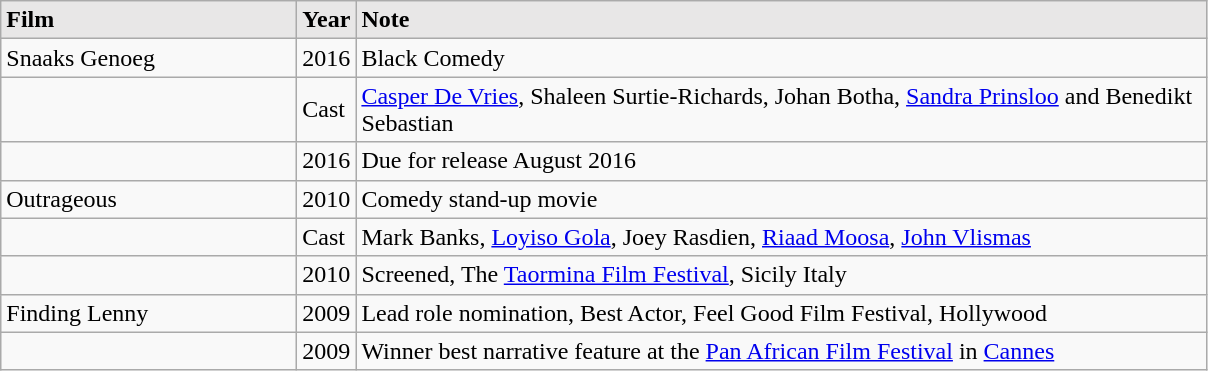<table class="wikitable" style= style="width:70%;">
<tr style="background:#e8e7e7;">
<td scope="col" style="width:190px;"><strong>Film</strong></td>
<td scope="col" style="width:30px;"><strong>Year</strong></td>
<td scope="col" style="width:560px;"><strong>Note</strong></td>
</tr>
<tr>
<td>Snaaks Genoeg</td>
<td>2016</td>
<td>Black Comedy</td>
</tr>
<tr>
<td></td>
<td>Cast</td>
<td><a href='#'>Casper De Vries</a>, Shaleen Surtie-Richards, Johan Botha, <a href='#'>Sandra Prinsloo</a> and Benedikt Sebastian</td>
</tr>
<tr>
<td></td>
<td>2016</td>
<td>Due for release August 2016</td>
</tr>
<tr>
<td>Outrageous</td>
<td>2010</td>
<td>Comedy stand-up movie</td>
</tr>
<tr>
<td></td>
<td>Cast</td>
<td>Mark Banks, <a href='#'>Loyiso Gola</a>, Joey Rasdien, <a href='#'>Riaad Moosa</a>, <a href='#'>John Vlismas</a></td>
</tr>
<tr>
<td></td>
<td>2010</td>
<td>Screened, The <a href='#'>Taormina Film Festival</a>, Sicily Italy</td>
</tr>
<tr>
<td>Finding Lenny</td>
<td>2009</td>
<td>Lead role nomination, Best Actor, Feel Good Film Festival, Hollywood</td>
</tr>
<tr>
<td></td>
<td>2009</td>
<td>Winner best narrative feature at the <a href='#'>Pan African Film Festival</a> in <a href='#'>Cannes</a></td>
</tr>
</table>
